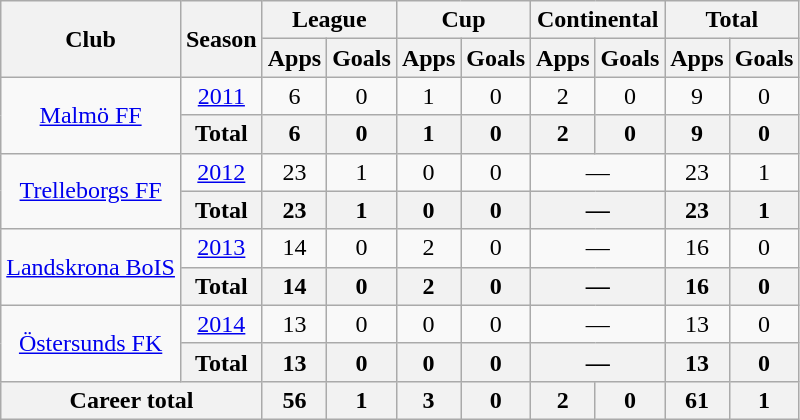<table class="wikitable" style="text-align:center;">
<tr>
<th rowspan="2">Club</th>
<th rowspan="2">Season</th>
<th colspan="2">League</th>
<th colspan="2">Cup</th>
<th colspan="2">Continental</th>
<th colspan="2">Total</th>
</tr>
<tr>
<th>Apps</th>
<th>Goals</th>
<th>Apps</th>
<th>Goals</th>
<th>Apps</th>
<th>Goals</th>
<th>Apps</th>
<th>Goals</th>
</tr>
<tr>
<td rowspan="2"><a href='#'>Malmö FF</a></td>
<td><a href='#'>2011</a></td>
<td>6</td>
<td>0</td>
<td>1</td>
<td>0</td>
<td>2</td>
<td>0</td>
<td>9</td>
<td>0</td>
</tr>
<tr>
<th>Total</th>
<th>6</th>
<th>0</th>
<th>1</th>
<th>0</th>
<th>2</th>
<th>0</th>
<th>9</th>
<th>0</th>
</tr>
<tr>
<td rowspan="2"><a href='#'>Trelleborgs FF</a></td>
<td><a href='#'>2012</a></td>
<td>23</td>
<td>1</td>
<td>0</td>
<td>0</td>
<td colspan="2">—</td>
<td>23</td>
<td>1</td>
</tr>
<tr>
<th>Total</th>
<th>23</th>
<th>1</th>
<th>0</th>
<th>0</th>
<th colspan="2">—</th>
<th>23</th>
<th>1</th>
</tr>
<tr>
<td rowspan="2"><a href='#'>Landskrona BoIS</a></td>
<td><a href='#'>2013</a></td>
<td>14</td>
<td>0</td>
<td>2</td>
<td>0</td>
<td colspan="2">—</td>
<td>16</td>
<td>0</td>
</tr>
<tr>
<th>Total</th>
<th>14</th>
<th>0</th>
<th>2</th>
<th>0</th>
<th colspan="2">—</th>
<th>16</th>
<th>0</th>
</tr>
<tr>
<td rowspan="2"><a href='#'>Östersunds FK</a></td>
<td><a href='#'>2014</a></td>
<td>13</td>
<td>0</td>
<td>0</td>
<td>0</td>
<td colspan="2">—</td>
<td>13</td>
<td>0</td>
</tr>
<tr>
<th>Total</th>
<th>13</th>
<th>0</th>
<th>0</th>
<th>0</th>
<th colspan="2">—</th>
<th>13</th>
<th>0</th>
</tr>
<tr>
<th colspan="2">Career total</th>
<th>56</th>
<th>1</th>
<th>3</th>
<th>0</th>
<th>2</th>
<th>0</th>
<th>61</th>
<th>1</th>
</tr>
</table>
